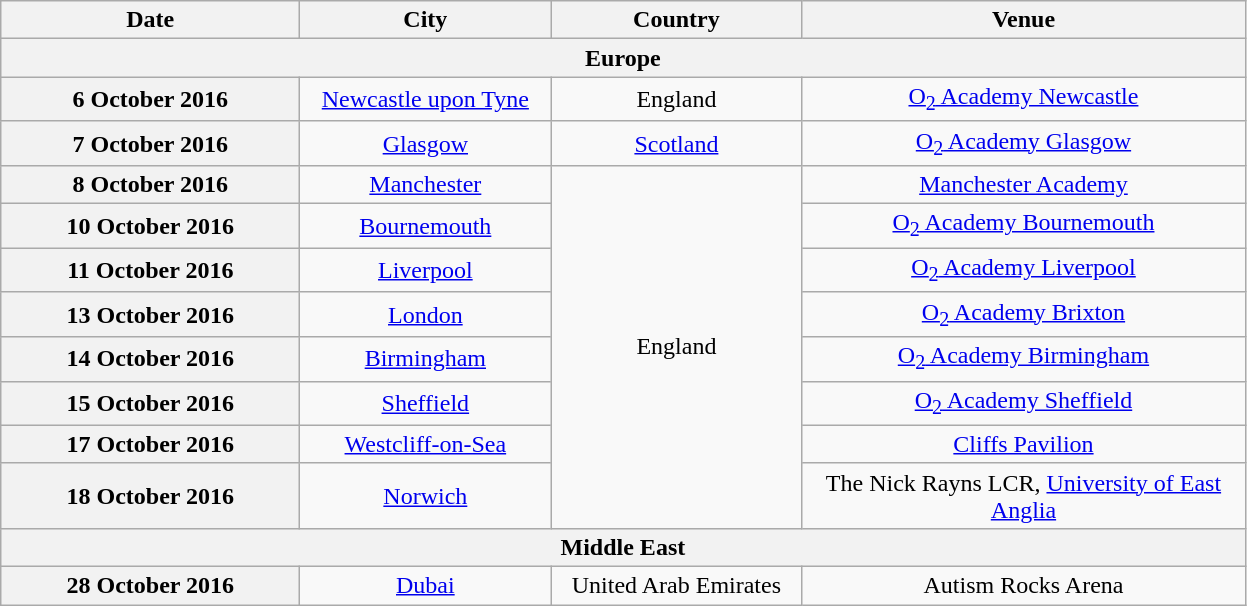<table class="wikitable plainrowheaders" style="text-align:center;">
<tr>
<th scope="col" style="width:12em;">Date</th>
<th scope="col" style="width:10em;">City</th>
<th scope="col" style="width:10em;">Country</th>
<th scope="col" style="width:18em;">Venue</th>
</tr>
<tr>
<th colspan="10">Europe</th>
</tr>
<tr>
<th scope="row" style="text-align:center;">6 October 2016</th>
<td><a href='#'>Newcastle upon Tyne</a></td>
<td>England</td>
<td><a href='#'>O<sub>2</sub> Academy Newcastle</a></td>
</tr>
<tr>
<th scope="row" style="text-align:center;">7 October 2016</th>
<td><a href='#'>Glasgow</a></td>
<td><a href='#'>Scotland</a></td>
<td><a href='#'>O<sub>2</sub> Academy Glasgow</a></td>
</tr>
<tr>
<th scope="row" style="text-align:center;">8 October 2016</th>
<td><a href='#'>Manchester</a></td>
<td rowspan="8">England</td>
<td><a href='#'>Manchester Academy</a></td>
</tr>
<tr>
<th scope="row" style="text-align:center;">10 October 2016</th>
<td><a href='#'>Bournemouth</a></td>
<td><a href='#'>O<sub>2</sub> Academy Bournemouth</a></td>
</tr>
<tr>
<th scope="row" style="text-align:center;">11 October 2016</th>
<td><a href='#'>Liverpool</a></td>
<td><a href='#'>O<sub>2</sub> Academy Liverpool</a></td>
</tr>
<tr>
<th scope="row" style="text-align:center;">13 October 2016</th>
<td><a href='#'>London</a></td>
<td><a href='#'>O<sub>2</sub> Academy Brixton</a></td>
</tr>
<tr>
<th scope="row" style="text-align:center;">14 October 2016</th>
<td><a href='#'>Birmingham</a></td>
<td><a href='#'>O<sub>2</sub> Academy Birmingham</a></td>
</tr>
<tr>
<th scope="row" style="text-align:center;">15 October 2016</th>
<td><a href='#'>Sheffield</a></td>
<td><a href='#'>O<sub>2</sub> Academy Sheffield</a></td>
</tr>
<tr>
<th scope="row" style="text-align:center;">17 October 2016</th>
<td><a href='#'>Westcliff-on-Sea</a></td>
<td><a href='#'>Cliffs Pavilion</a></td>
</tr>
<tr>
<th scope="row" style="text-align:center;">18 October 2016</th>
<td><a href='#'>Norwich</a></td>
<td>The Nick Rayns LCR, <a href='#'>University of East Anglia</a></td>
</tr>
<tr>
<th colspan="4">Middle East</th>
</tr>
<tr>
<th scope="row" style="text-align:center;">28 October 2016</th>
<td><a href='#'>Dubai</a></td>
<td>United Arab Emirates</td>
<td>Autism Rocks Arena</td>
</tr>
</table>
